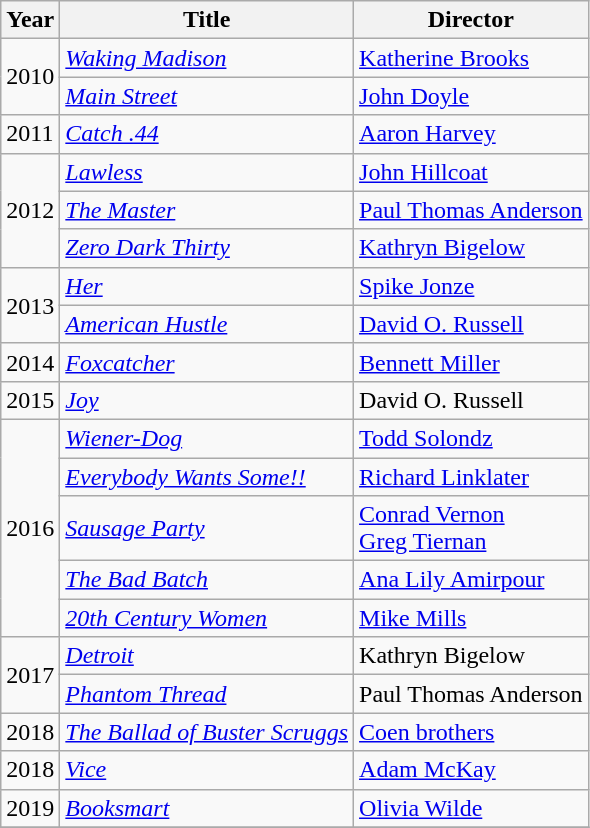<table class="wikitable">
<tr>
<th>Year</th>
<th>Title</th>
<th>Director</th>
</tr>
<tr>
<td rowspan="2">2010</td>
<td><em><a href='#'>Waking Madison</a></em></td>
<td><a href='#'>Katherine Brooks</a></td>
</tr>
<tr>
<td><em><a href='#'>Main Street</a></em></td>
<td><a href='#'>John Doyle</a></td>
</tr>
<tr>
<td>2011</td>
<td><em><a href='#'>Catch .44</a></em></td>
<td><a href='#'>Aaron Harvey</a></td>
</tr>
<tr>
<td rowspan="3">2012</td>
<td><em><a href='#'>Lawless</a></em></td>
<td><a href='#'>John Hillcoat</a></td>
</tr>
<tr>
<td><em><a href='#'>The Master</a></em></td>
<td><a href='#'>Paul Thomas Anderson</a></td>
</tr>
<tr>
<td><em><a href='#'>Zero Dark Thirty</a></em></td>
<td><a href='#'>Kathryn Bigelow</a></td>
</tr>
<tr>
<td rowspan="2">2013</td>
<td><em><a href='#'>Her</a></em></td>
<td><a href='#'>Spike Jonze</a></td>
</tr>
<tr>
<td><em><a href='#'>American Hustle</a></em></td>
<td><a href='#'>David O. Russell</a></td>
</tr>
<tr>
<td>2014</td>
<td><em><a href='#'>Foxcatcher</a></em></td>
<td><a href='#'>Bennett Miller</a></td>
</tr>
<tr>
<td>2015</td>
<td><em><a href='#'>Joy</a></em></td>
<td>David O. Russell</td>
</tr>
<tr>
<td rowspan="5">2016</td>
<td><em><a href='#'>Wiener-Dog</a></em></td>
<td><a href='#'>Todd Solondz</a></td>
</tr>
<tr>
<td><em><a href='#'>Everybody Wants Some!!</a></em></td>
<td><a href='#'>Richard Linklater</a></td>
</tr>
<tr>
<td><em><a href='#'>Sausage Party</a></em></td>
<td><a href='#'>Conrad Vernon</a><br><a href='#'>Greg Tiernan</a></td>
</tr>
<tr>
<td><em><a href='#'>The Bad Batch</a></em></td>
<td><a href='#'>Ana Lily Amirpour</a></td>
</tr>
<tr>
<td><em><a href='#'>20th Century Women</a></em></td>
<td><a href='#'>Mike Mills</a></td>
</tr>
<tr>
<td rowspan=2>2017</td>
<td><em><a href='#'>Detroit</a></em></td>
<td>Kathryn Bigelow</td>
</tr>
<tr>
<td><em><a href='#'>Phantom Thread</a></em></td>
<td>Paul Thomas Anderson</td>
</tr>
<tr>
<td>2018</td>
<td><em><a href='#'>The Ballad of Buster Scruggs</a></em></td>
<td><a href='#'>Coen brothers</a></td>
</tr>
<tr>
<td>2018</td>
<td><em><a href='#'>Vice</a></em></td>
<td><a href='#'>Adam McKay</a></td>
</tr>
<tr>
<td>2019</td>
<td><em><a href='#'>Booksmart</a></em></td>
<td><a href='#'>Olivia Wilde</a></td>
</tr>
<tr>
</tr>
</table>
